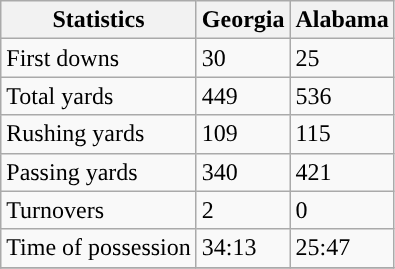<table class="wikitable" style="float: left;">
<tr>
<th>Statistics</th>
<th>Georgia</th>
<th>Alabama</th>
</tr>
<tr>
<td>First downs</td>
<td>30</td>
<td>25</td>
</tr>
<tr>
<td>Total yards</td>
<td>449</td>
<td>536</td>
</tr>
<tr>
<td>Rushing yards</td>
<td>109</td>
<td>115</td>
</tr>
<tr>
<td>Passing yards</td>
<td>340</td>
<td>421</td>
</tr>
<tr>
<td>Turnovers</td>
<td>2</td>
<td>0</td>
</tr>
<tr>
<td>Time of possession</td>
<td>34:13</td>
<td>25:47</td>
</tr>
<tr>
</tr>
</table>
